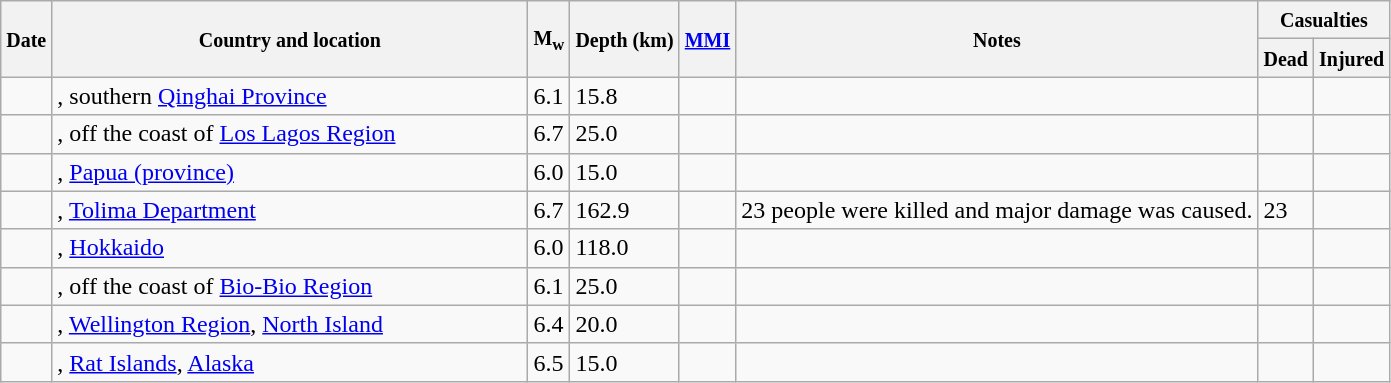<table class="wikitable sortable sort-under" style="border:1px black; margin-left:1em;">
<tr>
<th rowspan="2"><small>Date</small></th>
<th rowspan="2" style="width: 310px"><small>Country and location</small></th>
<th rowspan="2"><small>M<sub>w</sub></small></th>
<th rowspan="2"><small>Depth (km)</small></th>
<th rowspan="2"><small><a href='#'>MMI</a></small></th>
<th rowspan="2" class="unsortable"><small>Notes</small></th>
<th colspan="2"><small>Casualties</small></th>
</tr>
<tr>
<th><small>Dead</small></th>
<th><small>Injured</small></th>
</tr>
<tr>
<td></td>
<td>, southern <a href='#'>Qinghai Province</a></td>
<td>6.1</td>
<td>15.8</td>
<td></td>
<td></td>
<td></td>
<td></td>
</tr>
<tr>
<td></td>
<td>, off the coast of <a href='#'>Los Lagos Region</a></td>
<td>6.7</td>
<td>25.0</td>
<td></td>
<td></td>
<td></td>
<td></td>
</tr>
<tr>
<td></td>
<td>, <a href='#'>Papua (province)</a></td>
<td>6.0</td>
<td>15.0</td>
<td></td>
<td></td>
<td></td>
<td></td>
</tr>
<tr>
<td></td>
<td>, <a href='#'>Tolima Department</a></td>
<td>6.7</td>
<td>162.9</td>
<td></td>
<td>23 people were killed and major damage was caused.</td>
<td>23</td>
<td></td>
</tr>
<tr>
<td></td>
<td>, <a href='#'>Hokkaido</a></td>
<td>6.0</td>
<td>118.0</td>
<td></td>
<td></td>
<td></td>
<td></td>
</tr>
<tr>
<td></td>
<td>, off the coast of <a href='#'>Bio-Bio Region</a></td>
<td>6.1</td>
<td>25.0</td>
<td></td>
<td></td>
<td></td>
<td></td>
</tr>
<tr>
<td></td>
<td>, <a href='#'>Wellington Region</a>, <a href='#'>North Island</a></td>
<td>6.4</td>
<td>20.0</td>
<td></td>
<td></td>
<td></td>
<td></td>
</tr>
<tr>
<td></td>
<td>, <a href='#'>Rat Islands</a>, <a href='#'>Alaska</a></td>
<td>6.5</td>
<td>15.0</td>
<td></td>
<td></td>
<td></td>
<td></td>
</tr>
</table>
